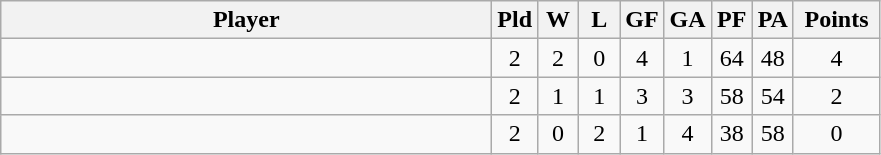<table class=wikitable style="text-align:center">
<tr>
<th width=320>Player</th>
<th width=20>Pld</th>
<th width=20>W</th>
<th width=20>L</th>
<th width=20>GF</th>
<th width=20>GA</th>
<th width=20>PF</th>
<th width=20>PA</th>
<th width=50>Points</th>
</tr>
<tr>
<td align=left></td>
<td>2</td>
<td>2</td>
<td>0</td>
<td>4</td>
<td>1</td>
<td>64</td>
<td>48</td>
<td>4</td>
</tr>
<tr>
<td align=left></td>
<td>2</td>
<td>1</td>
<td>1</td>
<td>3</td>
<td>3</td>
<td>58</td>
<td>54</td>
<td>2</td>
</tr>
<tr>
<td align=left></td>
<td>2</td>
<td>0</td>
<td>2</td>
<td>1</td>
<td>4</td>
<td>38</td>
<td>58</td>
<td>0</td>
</tr>
</table>
